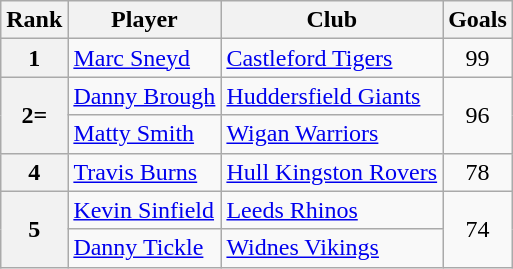<table class="wikitable" style="text-align:center">
<tr>
<th>Rank</th>
<th>Player</th>
<th>Club</th>
<th>Goals</th>
</tr>
<tr>
<th>1</th>
<td align="left"> <a href='#'>Marc Sneyd</a></td>
<td align="left"> <a href='#'>Castleford Tigers</a></td>
<td>99</td>
</tr>
<tr>
<th rowspan=2>2=</th>
<td align="left"> <a href='#'>Danny Brough</a></td>
<td align="left"> <a href='#'>Huddersfield Giants</a></td>
<td rowspan=2>96</td>
</tr>
<tr>
<td align="left"> <a href='#'>Matty Smith</a></td>
<td align="left"> <a href='#'>Wigan Warriors</a></td>
</tr>
<tr>
<th>4</th>
<td align="left"> <a href='#'>Travis Burns</a></td>
<td align="left"> <a href='#'>Hull Kingston Rovers</a></td>
<td>78</td>
</tr>
<tr>
<th rowspan=2>5</th>
<td align="left"> <a href='#'>Kevin Sinfield</a></td>
<td align="left"> <a href='#'>Leeds Rhinos</a></td>
<td rowspan=2>74</td>
</tr>
<tr>
<td align="left"> <a href='#'>Danny Tickle</a></td>
<td align="left"> <a href='#'>Widnes Vikings</a></td>
</tr>
</table>
